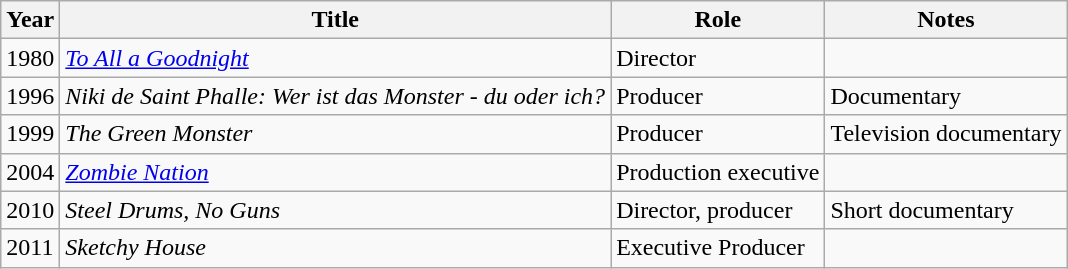<table class="wikitable sortable">
<tr>
<th>Year</th>
<th>Title</th>
<th>Role</th>
<th class="unsortable">Notes</th>
</tr>
<tr>
<td>1980</td>
<td><em><a href='#'>To All a Goodnight</a></em></td>
<td>Director</td>
<td></td>
</tr>
<tr>
<td>1996</td>
<td><em>Niki de Saint Phalle: Wer ist das Monster - du oder ich?</em></td>
<td>Producer</td>
<td>Documentary</td>
</tr>
<tr>
<td>1999</td>
<td><em>The Green Monster</em></td>
<td>Producer</td>
<td>Television documentary</td>
</tr>
<tr>
<td>2004</td>
<td><em><a href='#'>Zombie Nation</a></em></td>
<td>Production executive</td>
<td></td>
</tr>
<tr>
<td>2010</td>
<td><em>Steel Drums, No Guns</em></td>
<td>Director, producer</td>
<td>Short documentary</td>
</tr>
<tr>
<td>2011</td>
<td><em>Sketchy House</em></td>
<td>Executive Producer</td>
<td></td>
</tr>
</table>
